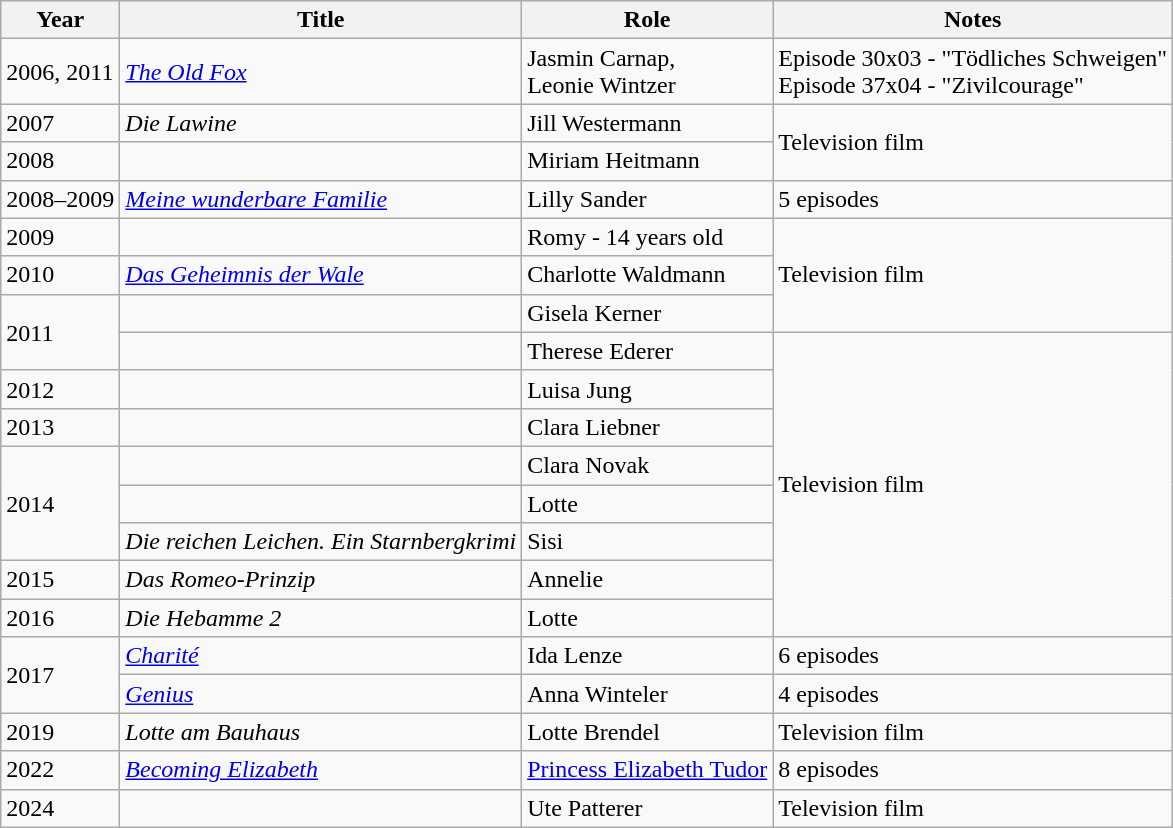<table class="wikitable">
<tr>
<th>Year</th>
<th>Title</th>
<th>Role</th>
<th>Notes</th>
</tr>
<tr>
<td>2006, 2011</td>
<td><em><a href='#'>The Old Fox</a></em></td>
<td>Jasmin Carnap,<br>Leonie Wintzer</td>
<td>Episode 30x03 - "Tödliches Schweigen"<br>Episode 37x04 - "Zivilcourage"</td>
</tr>
<tr>
<td>2007</td>
<td><em>Die Lawine</em></td>
<td>Jill Westermann</td>
<td rowspan="2">Television film</td>
</tr>
<tr>
<td>2008</td>
<td><em></em></td>
<td>Miriam Heitmann</td>
</tr>
<tr>
<td>2008–2009</td>
<td><em><a href='#'>Meine wunderbare Familie</a></em></td>
<td>Lilly Sander</td>
<td>5 episodes</td>
</tr>
<tr>
<td>2009</td>
<td><em></em></td>
<td>Romy - 14 years old</td>
<td rowspan="3">Television film</td>
</tr>
<tr>
<td>2010</td>
<td><em><a href='#'>Das Geheimnis der Wale</a></em></td>
<td>Charlotte Waldmann</td>
</tr>
<tr>
<td rowspan="2">2011</td>
<td><em></em></td>
<td>Gisela Kerner</td>
</tr>
<tr>
<td><em></em></td>
<td>Therese Ederer</td>
<td rowspan="8">Television film</td>
</tr>
<tr>
<td>2012</td>
<td><em></em></td>
<td>Luisa Jung</td>
</tr>
<tr>
<td>2013</td>
<td><em></em></td>
<td>Clara Liebner</td>
</tr>
<tr>
<td rowspan="3">2014</td>
<td><em></em></td>
<td>Clara Novak</td>
</tr>
<tr>
<td><em></em></td>
<td>Lotte</td>
</tr>
<tr>
<td><em>Die reichen Leichen. Ein Starnbergkrimi</em></td>
<td>Sisi</td>
</tr>
<tr>
<td>2015</td>
<td><em>Das Romeo-Prinzip</em></td>
<td>Annelie</td>
</tr>
<tr>
<td>2016</td>
<td><em>Die Hebamme 2</em></td>
<td>Lotte</td>
</tr>
<tr>
<td rowspan="2">2017</td>
<td><em><a href='#'>Charité</a></em></td>
<td>Ida Lenze</td>
<td>6 episodes</td>
</tr>
<tr>
<td><em><a href='#'>Genius</a></em></td>
<td>Anna Winteler</td>
<td>4 episodes</td>
</tr>
<tr>
<td>2019</td>
<td><em>Lotte am Bauhaus</em></td>
<td>Lotte Brendel</td>
<td>Television film</td>
</tr>
<tr>
<td>2022</td>
<td><em><a href='#'>Becoming Elizabeth</a></em></td>
<td><a href='#'>Princess Elizabeth Tudor</a></td>
<td>8 episodes</td>
</tr>
<tr>
<td>2024</td>
<td></td>
<td>Ute Patterer</td>
<td>Television film</td>
</tr>
</table>
